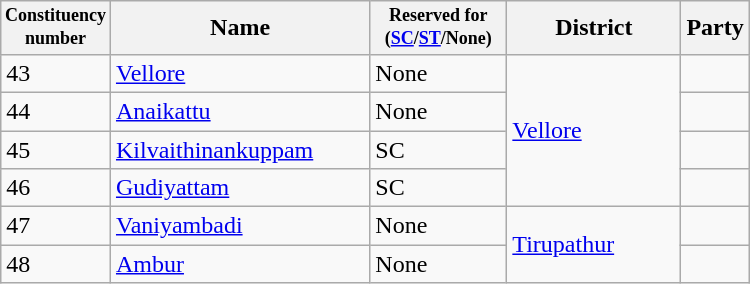<table class="wikitable" width="500px">
<tr>
<th width="50px" style="font-size:75%">Constituency number</th>
<th width="200px">Name</th>
<th width="100px" style="font-size:75%">Reserved for (<a href='#'>SC</a>/<a href='#'>ST</a>/None)</th>
<th width="150px">District</th>
<th colspan="2">Party</th>
</tr>
<tr>
<td>43</td>
<td><a href='#'>Vellore</a></td>
<td>None</td>
<td rowspan="4"><a href='#'>Vellore</a></td>
<td></td>
</tr>
<tr>
<td>44</td>
<td><a href='#'>Anaikattu</a></td>
<td>None</td>
<td></td>
</tr>
<tr>
<td>45</td>
<td><a href='#'>Kilvaithinankuppam</a></td>
<td>SC</td>
<td></td>
</tr>
<tr>
<td>46</td>
<td><a href='#'>Gudiyattam</a></td>
<td>SC</td>
<td></td>
</tr>
<tr>
<td>47</td>
<td><a href='#'>Vaniyambadi</a></td>
<td>None</td>
<td rowspan="2"><a href='#'>Tirupathur</a></td>
<td></td>
</tr>
<tr>
<td>48</td>
<td><a href='#'>Ambur</a></td>
<td>None</td>
<td></td>
</tr>
</table>
